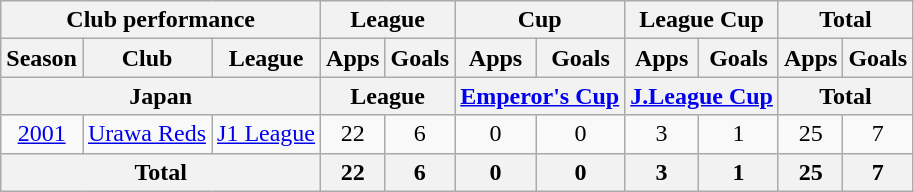<table class="wikitable" style="text-align:center;">
<tr>
<th colspan=3>Club performance</th>
<th colspan=2>League</th>
<th colspan=2>Cup</th>
<th colspan=2>League Cup</th>
<th colspan=2>Total</th>
</tr>
<tr>
<th>Season</th>
<th>Club</th>
<th>League</th>
<th>Apps</th>
<th>Goals</th>
<th>Apps</th>
<th>Goals</th>
<th>Apps</th>
<th>Goals</th>
<th>Apps</th>
<th>Goals</th>
</tr>
<tr>
<th colspan=3>Japan</th>
<th colspan=2>League</th>
<th colspan=2><a href='#'>Emperor's Cup</a></th>
<th colspan=2><a href='#'>J.League Cup</a></th>
<th colspan=2>Total</th>
</tr>
<tr>
<td><a href='#'>2001</a></td>
<td><a href='#'>Urawa Reds</a></td>
<td><a href='#'>J1 League</a></td>
<td>22</td>
<td>6</td>
<td>0</td>
<td>0</td>
<td>3</td>
<td>1</td>
<td>25</td>
<td>7</td>
</tr>
<tr>
<th colspan=3>Total</th>
<th>22</th>
<th>6</th>
<th>0</th>
<th>0</th>
<th>3</th>
<th>1</th>
<th>25</th>
<th>7</th>
</tr>
</table>
